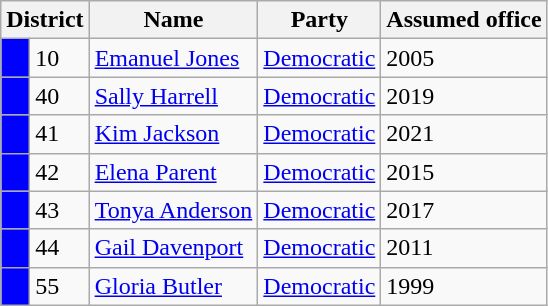<table class="wikitable">
<tr>
<th colspan="2" style="text-align:center; vertical-align:bottom;"><strong>District</strong></th>
<th style="text-align:center; vertical-align:bottom;"><strong>Name</strong></th>
<th style="text-align:center; vertical-align:bottom;"><strong>Party</strong></th>
<th style="text-align:center; vertical-align:bottom;"><strong>Assumed office</strong></th>
</tr>
<tr>
<td style="background:blue;"> </td>
<td>10</td>
<td><a href='#'>Emanuel Jones</a></td>
<td><a href='#'>Democratic</a></td>
<td>2005</td>
</tr>
<tr>
<td style="background:blue;"> </td>
<td>40</td>
<td><a href='#'>Sally Harrell</a></td>
<td><a href='#'>Democratic</a></td>
<td>2019</td>
</tr>
<tr>
<td style="background:blue;"> </td>
<td>41</td>
<td><a href='#'>Kim Jackson</a></td>
<td><a href='#'>Democratic</a></td>
<td>2021</td>
</tr>
<tr>
<td style="background:blue;"> </td>
<td>42</td>
<td><a href='#'>Elena Parent</a></td>
<td><a href='#'>Democratic</a></td>
<td>2015</td>
</tr>
<tr>
<td style="background:blue;"> </td>
<td>43</td>
<td><a href='#'>Tonya Anderson</a></td>
<td><a href='#'>Democratic</a></td>
<td>2017</td>
</tr>
<tr>
<td style="background:blue;"> </td>
<td>44</td>
<td><a href='#'>Gail Davenport</a></td>
<td><a href='#'>Democratic</a></td>
<td>2011</td>
</tr>
<tr>
<td style="background:blue;"> </td>
<td>55</td>
<td><a href='#'>Gloria Butler</a></td>
<td><a href='#'>Democratic</a></td>
<td>1999</td>
</tr>
</table>
